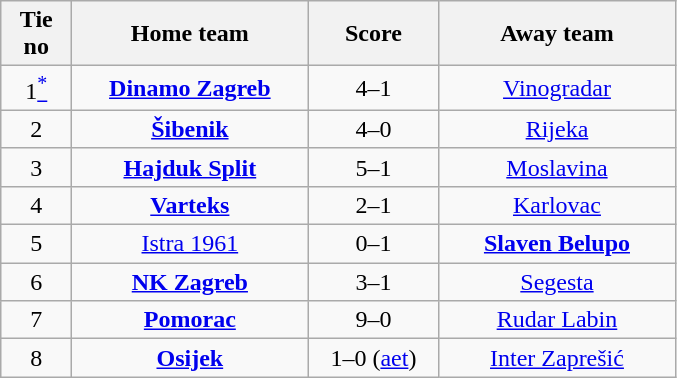<table class="wikitable" style="text-align: center">
<tr>
<th width=40>Tie no</th>
<th width=150>Home team</th>
<th width=80>Score</th>
<th width=150>Away team</th>
</tr>
<tr>
<td>1<a href='#'><sup>*</sup></a></td>
<td><strong><a href='#'>Dinamo Zagreb</a></strong></td>
<td>4–1</td>
<td><a href='#'>Vinogradar</a></td>
</tr>
<tr>
<td>2</td>
<td><strong><a href='#'>Šibenik</a></strong></td>
<td>4–0</td>
<td><a href='#'>Rijeka</a></td>
</tr>
<tr>
<td>3</td>
<td><strong><a href='#'>Hajduk Split</a></strong></td>
<td>5–1</td>
<td><a href='#'>Moslavina</a></td>
</tr>
<tr>
<td>4</td>
<td><strong><a href='#'>Varteks</a></strong></td>
<td>2–1</td>
<td><a href='#'>Karlovac</a></td>
</tr>
<tr>
<td>5</td>
<td><a href='#'>Istra 1961</a></td>
<td>0–1</td>
<td><strong><a href='#'>Slaven Belupo</a></strong></td>
</tr>
<tr>
<td>6</td>
<td><strong><a href='#'>NK Zagreb</a></strong></td>
<td>3–1</td>
<td><a href='#'>Segesta</a></td>
</tr>
<tr>
<td>7</td>
<td><strong><a href='#'>Pomorac</a></strong></td>
<td>9–0</td>
<td><a href='#'>Rudar Labin</a></td>
</tr>
<tr>
<td>8</td>
<td><strong><a href='#'>Osijek</a></strong></td>
<td>1–0 (<a href='#'>aet</a>)</td>
<td><a href='#'>Inter Zaprešić</a></td>
</tr>
</table>
